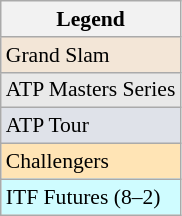<table class=wikitable style=font-size:90%>
<tr>
<th>Legend</th>
</tr>
<tr style="background:#f3e6d7;">
<td>Grand Slam</td>
</tr>
<tr style="background:#e9e9e9;">
<td>ATP Masters Series</td>
</tr>
<tr bgcolor=dfe2e9>
<td>ATP Tour</td>
</tr>
<tr bgcolor=moccasin>
<td>Challengers</td>
</tr>
<tr bgcolor=cffcff>
<td>ITF Futures (8–2)</td>
</tr>
</table>
